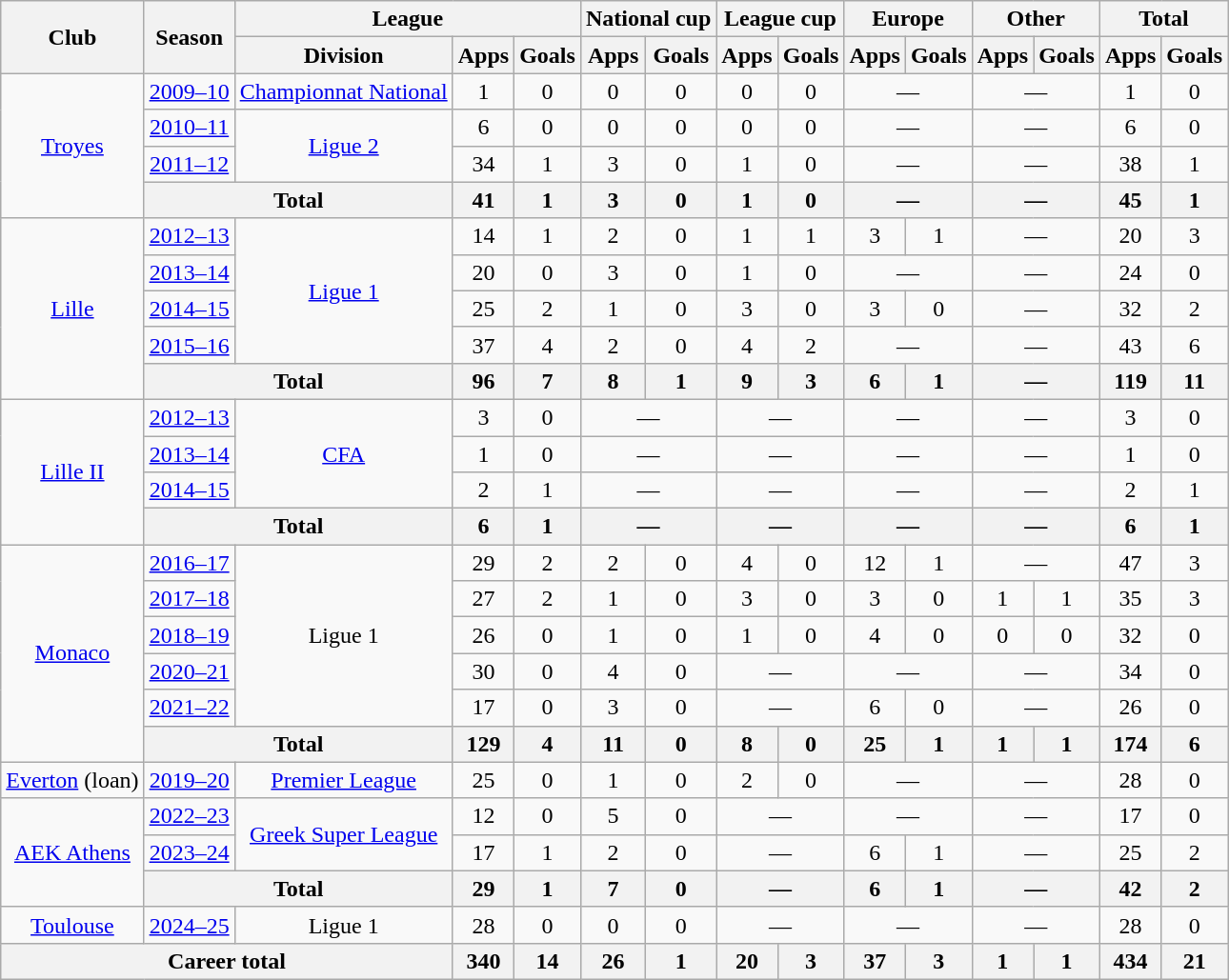<table class="wikitable" style="text-align:center">
<tr>
<th rowspan="2">Club</th>
<th rowspan="2">Season</th>
<th colspan="3">League</th>
<th colspan="2">National cup</th>
<th colspan="2">League cup</th>
<th colspan="2">Europe</th>
<th colspan="2">Other</th>
<th colspan="2">Total</th>
</tr>
<tr>
<th>Division</th>
<th>Apps</th>
<th>Goals</th>
<th>Apps</th>
<th>Goals</th>
<th>Apps</th>
<th>Goals</th>
<th>Apps</th>
<th>Goals</th>
<th>Apps</th>
<th>Goals</th>
<th>Apps</th>
<th>Goals</th>
</tr>
<tr>
<td rowspan="4"><a href='#'>Troyes</a></td>
<td><a href='#'>2009–10</a></td>
<td><a href='#'>Championnat National</a></td>
<td>1</td>
<td>0</td>
<td>0</td>
<td>0</td>
<td>0</td>
<td>0</td>
<td colspan="2">—</td>
<td colspan="2">—</td>
<td>1</td>
<td>0</td>
</tr>
<tr>
<td><a href='#'>2010–11</a></td>
<td rowspan="2"><a href='#'>Ligue 2</a></td>
<td>6</td>
<td>0</td>
<td>0</td>
<td>0</td>
<td>0</td>
<td>0</td>
<td colspan="2">—</td>
<td colspan="2">—</td>
<td>6</td>
<td>0</td>
</tr>
<tr>
<td><a href='#'>2011–12</a></td>
<td>34</td>
<td>1</td>
<td>3</td>
<td>0</td>
<td>1</td>
<td>0</td>
<td colspan="2">—</td>
<td colspan="2">—</td>
<td>38</td>
<td>1</td>
</tr>
<tr>
<th colspan="2">Total</th>
<th>41</th>
<th>1</th>
<th>3</th>
<th>0</th>
<th>1</th>
<th>0</th>
<th colspan="2">—</th>
<th colspan="2">—</th>
<th>45</th>
<th>1</th>
</tr>
<tr>
<td rowspan="5"><a href='#'>Lille</a></td>
<td><a href='#'>2012–13</a></td>
<td rowspan="4"><a href='#'>Ligue 1</a></td>
<td>14</td>
<td>1</td>
<td>2</td>
<td>0</td>
<td>1</td>
<td>1</td>
<td>3</td>
<td>1</td>
<td colspan="2">—</td>
<td>20</td>
<td>3</td>
</tr>
<tr>
<td><a href='#'>2013–14</a></td>
<td>20</td>
<td>0</td>
<td>3</td>
<td>0</td>
<td>1</td>
<td>0</td>
<td colspan="2">—</td>
<td colspan="2">—</td>
<td>24</td>
<td>0</td>
</tr>
<tr>
<td><a href='#'>2014–15</a></td>
<td>25</td>
<td>2</td>
<td>1</td>
<td>0</td>
<td>3</td>
<td>0</td>
<td>3</td>
<td>0</td>
<td colspan="2">—</td>
<td>32</td>
<td>2</td>
</tr>
<tr>
<td><a href='#'>2015–16</a></td>
<td>37</td>
<td>4</td>
<td>2</td>
<td>0</td>
<td>4</td>
<td>2</td>
<td colspan="2">—</td>
<td colspan="2">—</td>
<td>43</td>
<td>6</td>
</tr>
<tr>
<th colspan="2">Total</th>
<th>96</th>
<th>7</th>
<th>8</th>
<th>1</th>
<th>9</th>
<th>3</th>
<th>6</th>
<th>1</th>
<th colspan="2">—</th>
<th>119</th>
<th>11</th>
</tr>
<tr>
<td rowspan="4"><a href='#'>Lille II</a></td>
<td><a href='#'>2012–13</a></td>
<td rowspan="3"><a href='#'>CFA</a></td>
<td>3</td>
<td>0</td>
<td colspan="2">—</td>
<td colspan="2">—</td>
<td colspan="2">—</td>
<td colspan="2">—</td>
<td>3</td>
<td>0</td>
</tr>
<tr>
<td><a href='#'>2013–14</a></td>
<td>1</td>
<td>0</td>
<td colspan="2">—</td>
<td colspan="2">—</td>
<td colspan="2">—</td>
<td colspan="2">—</td>
<td>1</td>
<td>0</td>
</tr>
<tr>
<td><a href='#'>2014–15</a></td>
<td>2</td>
<td>1</td>
<td colspan="2">—</td>
<td colspan="2">—</td>
<td colspan="2">—</td>
<td colspan="2">—</td>
<td>2</td>
<td>1</td>
</tr>
<tr>
<th colspan="2">Total</th>
<th>6</th>
<th>1</th>
<th colspan="2">—</th>
<th colspan="2">—</th>
<th colspan="2">—</th>
<th colspan="2">—</th>
<th>6</th>
<th>1</th>
</tr>
<tr>
<td rowspan="6"><a href='#'>Monaco</a></td>
<td><a href='#'>2016–17</a></td>
<td rowspan="5">Ligue 1</td>
<td>29</td>
<td>2</td>
<td>2</td>
<td>0</td>
<td>4</td>
<td>0</td>
<td>12</td>
<td>1</td>
<td colspan="2">—</td>
<td>47</td>
<td>3</td>
</tr>
<tr>
<td><a href='#'>2017–18</a></td>
<td>27</td>
<td>2</td>
<td>1</td>
<td>0</td>
<td>3</td>
<td>0</td>
<td>3</td>
<td>0</td>
<td>1</td>
<td>1</td>
<td>35</td>
<td>3</td>
</tr>
<tr>
<td><a href='#'>2018–19</a></td>
<td>26</td>
<td>0</td>
<td>1</td>
<td>0</td>
<td>1</td>
<td>0</td>
<td>4</td>
<td>0</td>
<td>0</td>
<td>0</td>
<td>32</td>
<td>0</td>
</tr>
<tr>
<td><a href='#'>2020–21</a></td>
<td>30</td>
<td>0</td>
<td>4</td>
<td>0</td>
<td colspan="2">—</td>
<td colspan="2">—</td>
<td colspan="2">—</td>
<td>34</td>
<td>0</td>
</tr>
<tr>
<td><a href='#'>2021–22</a></td>
<td>17</td>
<td>0</td>
<td>3</td>
<td>0</td>
<td colspan="2">—</td>
<td>6</td>
<td>0</td>
<td colspan="2">—</td>
<td>26</td>
<td>0</td>
</tr>
<tr>
<th colspan="2">Total</th>
<th>129</th>
<th>4</th>
<th>11</th>
<th>0</th>
<th>8</th>
<th>0</th>
<th>25</th>
<th>1</th>
<th>1</th>
<th>1</th>
<th>174</th>
<th>6</th>
</tr>
<tr>
<td><a href='#'>Everton</a> (loan)</td>
<td><a href='#'>2019–20</a></td>
<td><a href='#'>Premier League</a></td>
<td>25</td>
<td>0</td>
<td>1</td>
<td>0</td>
<td>2</td>
<td>0</td>
<td colspan="2">—</td>
<td colspan="2">—</td>
<td>28</td>
<td>0</td>
</tr>
<tr>
<td rowspan="3"><a href='#'>AEK Athens</a></td>
<td><a href='#'>2022–23</a></td>
<td rowspan="2"><a href='#'>Greek Super League</a></td>
<td>12</td>
<td>0</td>
<td>5</td>
<td>0</td>
<td colspan="2">—</td>
<td colspan="2">—</td>
<td colspan="2">—</td>
<td>17</td>
<td>0</td>
</tr>
<tr>
<td><a href='#'>2023–24</a></td>
<td>17</td>
<td>1</td>
<td>2</td>
<td>0</td>
<td colspan="2">—</td>
<td>6</td>
<td>1</td>
<td colspan="2">—</td>
<td>25</td>
<td>2</td>
</tr>
<tr>
<th colspan="2">Total</th>
<th>29</th>
<th>1</th>
<th>7</th>
<th>0</th>
<th colspan="2">—</th>
<th>6</th>
<th>1</th>
<th colspan="2">—</th>
<th>42</th>
<th>2</th>
</tr>
<tr>
<td><a href='#'>Toulouse</a></td>
<td><a href='#'>2024–25</a></td>
<td>Ligue 1</td>
<td>28</td>
<td>0</td>
<td>0</td>
<td>0</td>
<td colspan="2">—</td>
<td colspan="2">—</td>
<td colspan="2">—</td>
<td>28</td>
<td>0</td>
</tr>
<tr>
<th colspan="3">Career total</th>
<th>340</th>
<th>14</th>
<th>26</th>
<th>1</th>
<th>20</th>
<th>3</th>
<th>37</th>
<th>3</th>
<th>1</th>
<th>1</th>
<th>434</th>
<th>21</th>
</tr>
</table>
